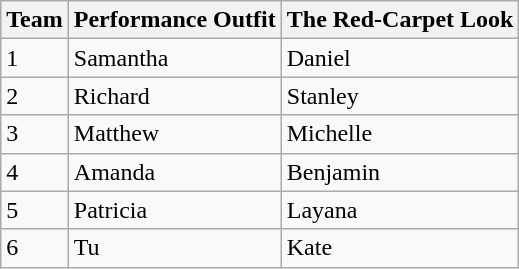<table class="wikitable">
<tr>
<th>Team</th>
<th>Performance Outfit</th>
<th>The Red-Carpet Look</th>
</tr>
<tr>
<td>1</td>
<td>Samantha</td>
<td>Daniel</td>
</tr>
<tr>
<td>2</td>
<td>Richard</td>
<td>Stanley</td>
</tr>
<tr>
<td>3</td>
<td>Matthew</td>
<td>Michelle</td>
</tr>
<tr>
<td>4</td>
<td>Amanda</td>
<td>Benjamin</td>
</tr>
<tr>
<td>5</td>
<td>Patricia</td>
<td>Layana</td>
</tr>
<tr>
<td>6</td>
<td>Tu</td>
<td>Kate</td>
</tr>
</table>
